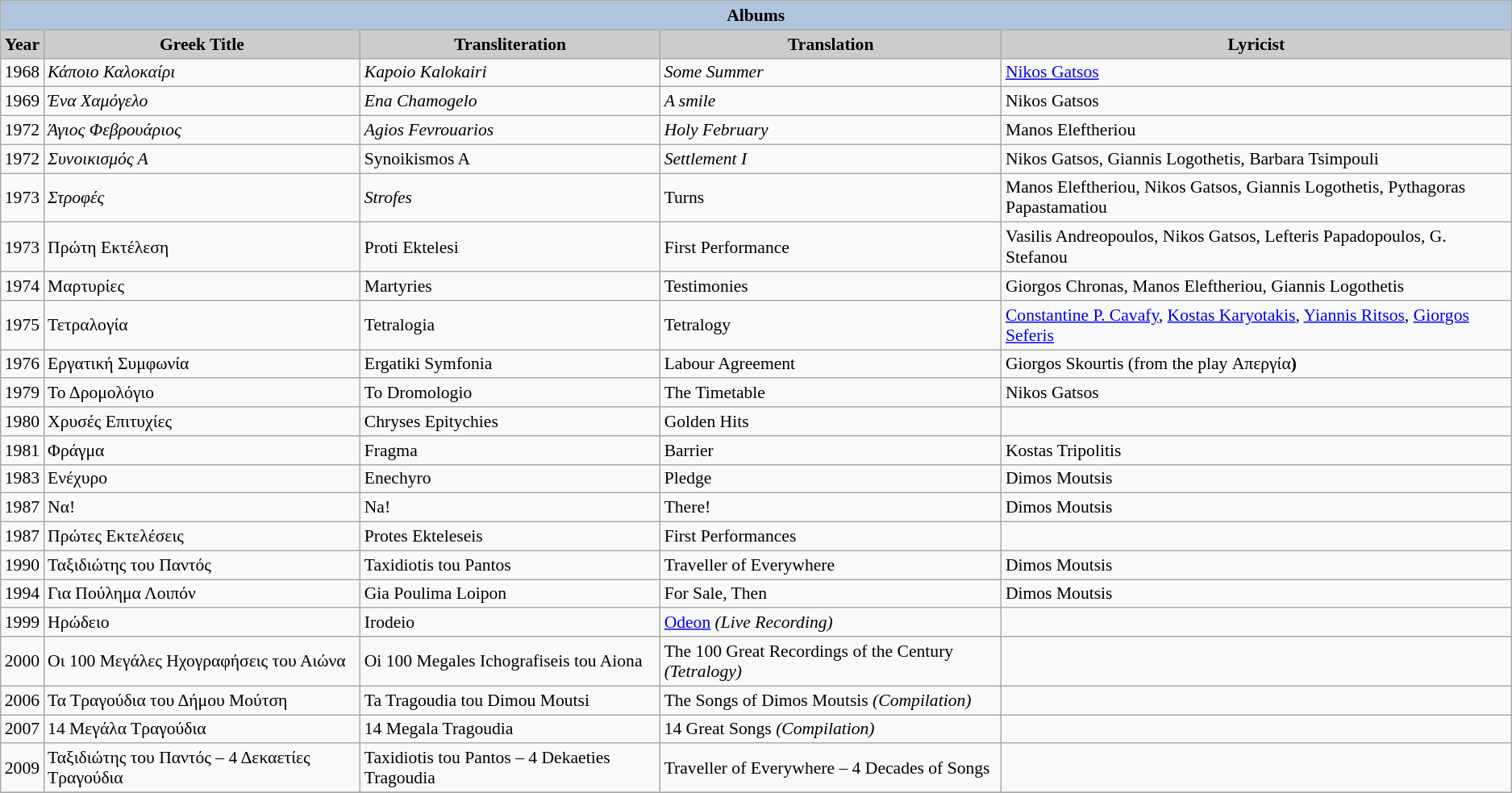<table class="wikitable" style="font-size:90%">
<tr style="text-align:center;">
<th colspan=5 style="background:#B0C4DE;">Albums</th>
</tr>
<tr style="text-align:center;">
<th style="background:#ccc;">Year</th>
<th style="background:#ccc;">Greek Title</th>
<th style="background:#ccc;">Transliteration</th>
<th style="background:#ccc;">Translation</th>
<th style="background:#ccc;">Lyricist</th>
</tr>
<tr>
<td>1968</td>
<td><em>Κάποιο Καλοκαίρι</em></td>
<td><em>Kapoio Kalokairi</em></td>
<td><em>Some Summer</em></td>
<td><a href='#'>Nikos Gatsos</a></td>
</tr>
<tr>
<td>1969</td>
<td><em>Ένα Χαμόγελο</em></td>
<td><em>Ena Chamogelo</em></td>
<td><em>A smile</em></td>
<td>Nikos Gatsos</td>
</tr>
<tr>
<td>1972</td>
<td><em>Άγιος Φεβρουάριος</em></td>
<td><em>Agios Fevrouarios</em></td>
<td><em>Holy February</em></td>
<td>Manos Eleftheriou</td>
</tr>
<tr>
<td>1972</td>
<td><em>Συνοικισμός Α<strong></td>
<td></em>Synoikismos A</strong></td>
<td><em>Settlement I</em></td>
<td>Nikos Gatsos, Giannis Logothetis, Barbara Tsimpouli</td>
</tr>
<tr>
<td>1973</td>
<td><em>Στροφές</em></td>
<td><em>Strofes<strong></td>
<td></em>Turns<em></td>
<td>Manos Eleftheriou, Nikos Gatsos, Giannis Logothetis, Pythagoras Papastamatiou</td>
</tr>
<tr>
<td>1973</td>
<td></em>Πρώτη Εκτέλεση<em></td>
<td></em>Proti Ektelesi<em></td>
<td></em>First Performance<em></td>
<td>Vasilis Andreopoulos, Nikos Gatsos, Lefteris Papadopoulos, G. Stefanou</td>
</tr>
<tr>
<td>1974</td>
<td></em>Μαρτυρίες<em></td>
<td></em>Martyries<em></td>
<td></em>Testimonies<em></td>
<td>Giorgos Chronas, Manos Eleftheriou, Giannis Logothetis</td>
</tr>
<tr>
<td>1975</td>
<td></em>Τετραλογία<em></td>
<td></em>Tetralogia<em></td>
<td></em>Tetralogy<em></td>
<td><a href='#'>Constantine P. Cavafy</a>, <a href='#'>Kostas Karyotakis</a>, <a href='#'>Yiannis Ritsos</a>, <a href='#'>Giorgos Seferis</a></td>
</tr>
<tr>
<td>1976</td>
<td></em>Εργατική Συμφωνία<em></td>
<td></em>Ergatiki Symfonia<em></td>
<td></em>Labour Agreement<em></td>
<td>Giorgos Skourtis (from the play </strong>Απεργία<strong>)</td>
</tr>
<tr>
<td>1979</td>
<td></em>Το Δρομολόγιο<em></td>
<td></em>To Dromologio<em></td>
<td></em>The Timetable<em></td>
<td>Nikos Gatsos</td>
</tr>
<tr>
<td>1980</td>
<td></em>Χρυσές Επιτυχίες<em></td>
<td></em>Chryses Epitychies<em></td>
<td></em>Golden Hits<em></td>
<td></td>
</tr>
<tr>
<td>1981</td>
<td></em>Φράγμα<em></td>
<td></em>Fragma<em></td>
<td></em>Barrier<em></td>
<td>Kostas Tripolitis</td>
</tr>
<tr>
<td>1983</td>
<td></em>Ενέχυρο<em></td>
<td></em>Enechyro<em></td>
<td></em>Pledge<em></td>
<td>Dimos Moutsis</td>
</tr>
<tr>
<td>1987</td>
<td></em>Να!<em></td>
<td></em>Na!<em></td>
<td></em>There!<em></td>
<td>Dimos Moutsis</td>
</tr>
<tr>
<td>1987</td>
<td></em>Πρώτες Εκτελέσεις<em></td>
<td></em>Protes Ekteleseis<em></td>
<td></em>First Performances<em></td>
<td></td>
</tr>
<tr>
<td>1990</td>
<td></em>Ταξιδιώτης του Παντός<em></td>
<td></em>Taxidiotis tou Pantos<em></td>
<td></em>Traveller of Everywhere<em></td>
<td>Dimos Moutsis</td>
</tr>
<tr>
<td>1994</td>
<td></em>Για Πούλημα Λοιπόν<em></td>
<td></em>Gia Poulima Loipon<em></td>
<td></em>For Sale, Then<em></td>
<td>Dimos Moutsis</td>
</tr>
<tr>
<td>1999</td>
<td></em>Ηρώδειο<em></td>
<td></em>Irodeio<em></td>
<td></em><a href='#'>Odeon</a><em> (Live Recording)</td>
<td></td>
</tr>
<tr>
<td>2000</td>
<td></em>Οι 100 Μεγάλες Ηχογραφήσεις του Αιώνα<em></td>
<td></em>Oi 100 Megales Ichografiseis tou Aiona<em></td>
<td></em>The 100 Great Recordings of the Century<em> (Tetralogy)</td>
<td></td>
</tr>
<tr>
<td>2006</td>
<td></em>Τα Τραγούδια του Δήμου Μούτση<em></td>
<td></em>Ta Tragoudia tou Dimou Moutsi<em></td>
<td></em>The Songs of Dimos Moutsis<em> (Compilation)</td>
<td></td>
</tr>
<tr>
<td>2007</td>
<td></em>14 Μεγάλα Τραγούδια<em></td>
<td></em>14 Megala Tragoudia<em></td>
<td></em>14 Great Songs<em> (Compilation)</td>
<td></td>
</tr>
<tr>
<td>2009</td>
<td></em>Ταξιδιώτης του Παντός – 4 Δεκαετίες Τραγούδια<em></td>
<td></em>Taxidiotis tou Pantos – 4 Dekaeties Tragoudia<em></td>
<td></em>Traveller of Everywhere – 4 Decades of Songs<em></td>
<td></td>
</tr>
<tr>
</tr>
</table>
